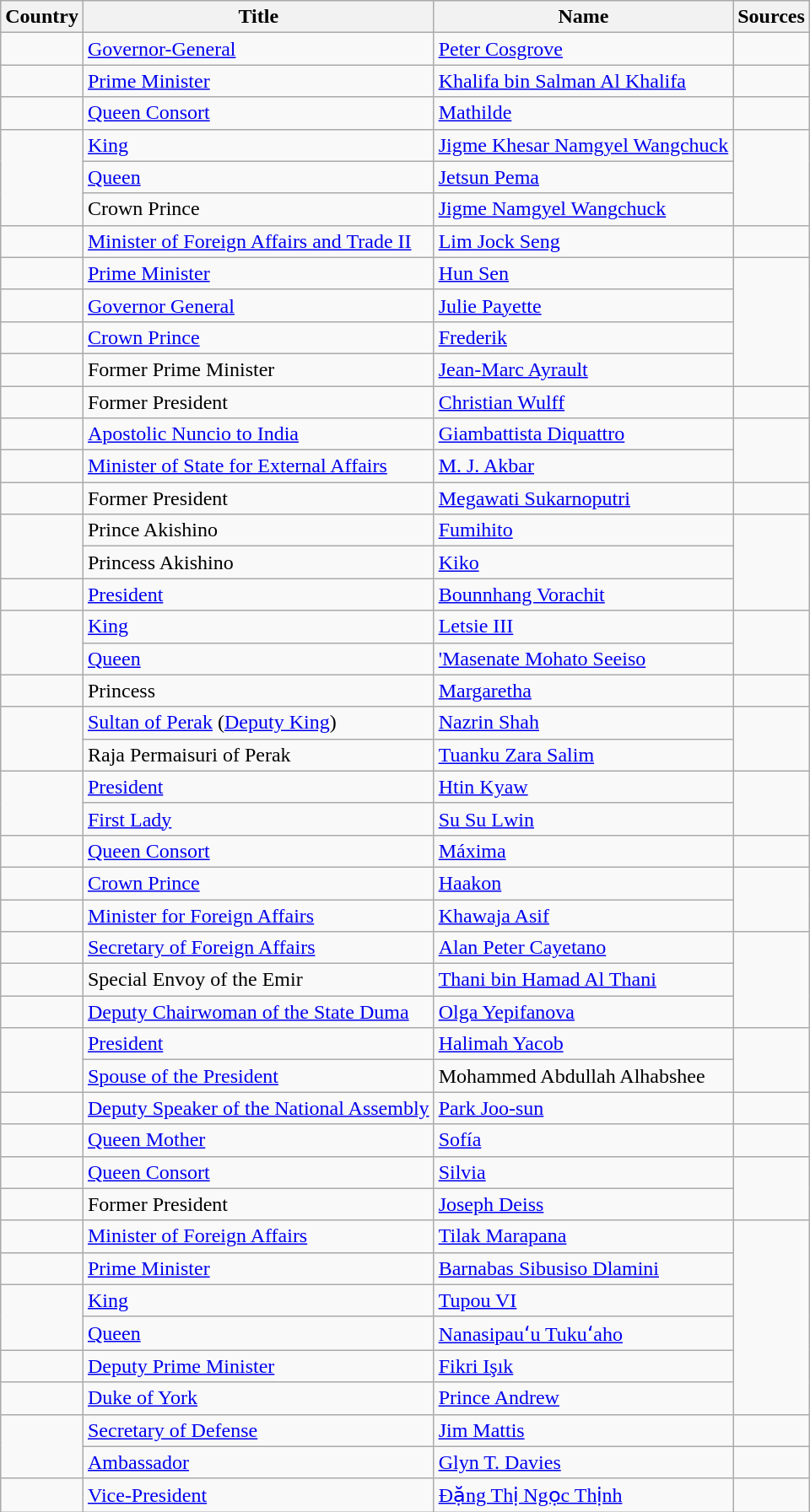<table class="wikitable sortable">
<tr>
<th>Country</th>
<th>Title</th>
<th>Name</th>
<th>Sources</th>
</tr>
<tr>
<td></td>
<td><a href='#'>Governor-General</a></td>
<td><a href='#'>Peter Cosgrove</a></td>
<td></td>
</tr>
<tr>
<td></td>
<td><a href='#'>Prime Minister</a></td>
<td><a href='#'>Khalifa bin Salman Al Khalifa</a></td>
<td></td>
</tr>
<tr>
<td></td>
<td><a href='#'>Queen Consort</a></td>
<td><a href='#'>Mathilde</a></td>
<td></td>
</tr>
<tr>
<td rowspan="3"></td>
<td><a href='#'>King</a></td>
<td><a href='#'>Jigme Khesar Namgyel Wangchuck</a></td>
<td rowspan="3"></td>
</tr>
<tr>
<td><a href='#'>Queen</a></td>
<td><a href='#'>Jetsun Pema</a></td>
</tr>
<tr>
<td>Crown Prince</td>
<td><a href='#'>Jigme Namgyel Wangchuck</a></td>
</tr>
<tr>
<td></td>
<td><a href='#'>Minister of Foreign Affairs and Trade II</a></td>
<td><a href='#'>Lim Jock Seng</a></td>
<td></td>
</tr>
<tr>
<td></td>
<td><a href='#'>Prime Minister</a></td>
<td><a href='#'>Hun Sen</a></td>
<td rowspan="4"></td>
</tr>
<tr>
<td></td>
<td><a href='#'>Governor General</a></td>
<td><a href='#'>Julie Payette</a></td>
</tr>
<tr>
<td></td>
<td><a href='#'>Crown Prince</a></td>
<td><a href='#'>Frederik</a></td>
</tr>
<tr>
<td></td>
<td>Former Prime Minister</td>
<td><a href='#'>Jean-Marc Ayrault</a></td>
</tr>
<tr>
<td></td>
<td>Former President</td>
<td><a href='#'>Christian Wulff</a></td>
<td></td>
</tr>
<tr>
<td></td>
<td><a href='#'>Apostolic Nuncio to India</a></td>
<td><a href='#'>Giambattista Diquattro</a></td>
<td rowspan="2"></td>
</tr>
<tr>
<td></td>
<td><a href='#'>Minister of State for External Affairs</a></td>
<td><a href='#'>M. J. Akbar</a></td>
</tr>
<tr>
<td></td>
<td>Former President</td>
<td><a href='#'>Megawati Sukarnoputri</a></td>
<td></td>
</tr>
<tr>
<td rowspan="2"></td>
<td>Prince Akishino</td>
<td><a href='#'>Fumihito</a></td>
<td rowspan="3"></td>
</tr>
<tr>
<td>Princess Akishino</td>
<td><a href='#'>Kiko</a></td>
</tr>
<tr>
<td></td>
<td><a href='#'>President</a></td>
<td><a href='#'>Bounnhang Vorachit</a></td>
</tr>
<tr>
<td rowspan="2"></td>
<td><a href='#'>King</a></td>
<td><a href='#'>Letsie III</a></td>
<td rowspan="2"></td>
</tr>
<tr>
<td><a href='#'>Queen</a></td>
<td><a href='#'>'Masenate Mohato Seeiso</a></td>
</tr>
<tr>
<td></td>
<td>Princess</td>
<td><a href='#'>Margaretha</a></td>
<td></td>
</tr>
<tr>
<td rowspan="2"></td>
<td><a href='#'>Sultan of Perak</a> (<a href='#'>Deputy King</a>)</td>
<td><a href='#'>Nazrin Shah</a></td>
<td rowspan="2"></td>
</tr>
<tr>
<td>Raja Permaisuri of Perak</td>
<td><a href='#'>Tuanku Zara Salim</a></td>
</tr>
<tr>
<td rowspan="2"></td>
<td><a href='#'>President</a></td>
<td><a href='#'>Htin Kyaw</a></td>
<td rowspan="2"></td>
</tr>
<tr>
<td><a href='#'>First Lady</a></td>
<td><a href='#'>Su Su Lwin</a></td>
</tr>
<tr>
<td></td>
<td><a href='#'>Queen Consort</a></td>
<td><a href='#'>Máxima</a></td>
<td></td>
</tr>
<tr>
<td></td>
<td><a href='#'>Crown Prince</a></td>
<td><a href='#'>Haakon</a></td>
<td rowspan="2"></td>
</tr>
<tr>
<td></td>
<td><a href='#'>Minister for Foreign Affairs</a></td>
<td><a href='#'>Khawaja Asif</a></td>
</tr>
<tr>
<td></td>
<td><a href='#'>Secretary of Foreign Affairs</a></td>
<td><a href='#'>Alan Peter Cayetano</a></td>
<td rowspan="3"></td>
</tr>
<tr>
<td></td>
<td>Special Envoy of the Emir</td>
<td><a href='#'>Thani bin Hamad Al Thani</a></td>
</tr>
<tr>
<td></td>
<td><a href='#'>Deputy Chairwoman of the State Duma</a></td>
<td><a href='#'>Olga Yepifanova</a></td>
</tr>
<tr>
<td rowspan="2"></td>
<td><a href='#'>President</a></td>
<td><a href='#'>Halimah Yacob</a></td>
<td rowspan="2"></td>
</tr>
<tr>
<td><a href='#'>Spouse of the President</a></td>
<td>Mohammed Abdullah Alhabshee</td>
</tr>
<tr>
<td></td>
<td><a href='#'>Deputy Speaker of the National Assembly</a></td>
<td><a href='#'>Park Joo-sun</a></td>
<td></td>
</tr>
<tr>
<td></td>
<td><a href='#'>Queen Mother</a></td>
<td><a href='#'>Sofía</a></td>
<td></td>
</tr>
<tr>
<td></td>
<td><a href='#'>Queen Consort</a></td>
<td><a href='#'>Silvia</a></td>
<td rowspan="2"></td>
</tr>
<tr>
<td></td>
<td>Former President</td>
<td><a href='#'>Joseph Deiss</a></td>
</tr>
<tr>
<td></td>
<td><a href='#'>Minister of Foreign Affairs</a></td>
<td><a href='#'>Tilak Marapana</a></td>
<td rowspan="6"></td>
</tr>
<tr>
<td></td>
<td><a href='#'>Prime Minister</a></td>
<td><a href='#'>Barnabas Sibusiso Dlamini</a></td>
</tr>
<tr>
<td rowspan="2"></td>
<td><a href='#'>King</a></td>
<td><a href='#'>Tupou VI</a></td>
</tr>
<tr>
<td><a href='#'>Queen</a></td>
<td><a href='#'>Nanasipauʻu Tukuʻaho</a></td>
</tr>
<tr>
<td></td>
<td><a href='#'>Deputy Prime Minister</a></td>
<td><a href='#'>Fikri Işık</a></td>
</tr>
<tr>
<td></td>
<td><a href='#'>Duke of York</a></td>
<td><a href='#'>Prince Andrew</a></td>
</tr>
<tr>
<td rowspan="2"></td>
<td><a href='#'>Secretary of Defense</a></td>
<td><a href='#'>Jim Mattis</a></td>
<td></td>
</tr>
<tr>
<td><a href='#'>Ambassador</a></td>
<td><a href='#'>Glyn T. Davies</a></td>
<td></td>
</tr>
<tr>
<td></td>
<td><a href='#'>Vice-President</a></td>
<td><a href='#'>Đặng Thị Ngọc Thịnh</a></td>
<td></td>
</tr>
</table>
